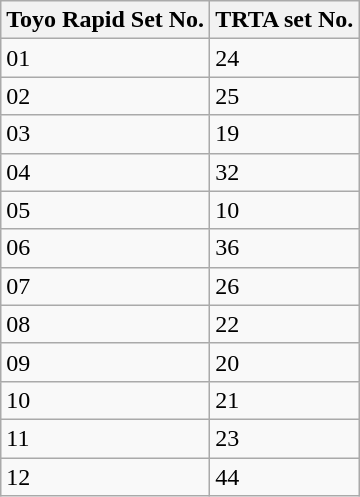<table class="wikitable">
<tr>
<th>Toyo Rapid Set No.</th>
<th>TRTA set No.</th>
</tr>
<tr>
<td>01</td>
<td>24</td>
</tr>
<tr>
<td>02</td>
<td>25</td>
</tr>
<tr>
<td>03</td>
<td>19</td>
</tr>
<tr>
<td>04</td>
<td>32</td>
</tr>
<tr>
<td>05</td>
<td>10</td>
</tr>
<tr>
<td>06</td>
<td>36</td>
</tr>
<tr>
<td>07</td>
<td>26</td>
</tr>
<tr>
<td>08</td>
<td>22</td>
</tr>
<tr>
<td>09</td>
<td>20</td>
</tr>
<tr>
<td>10</td>
<td>21</td>
</tr>
<tr>
<td>11</td>
<td>23</td>
</tr>
<tr>
<td>12</td>
<td>44</td>
</tr>
</table>
